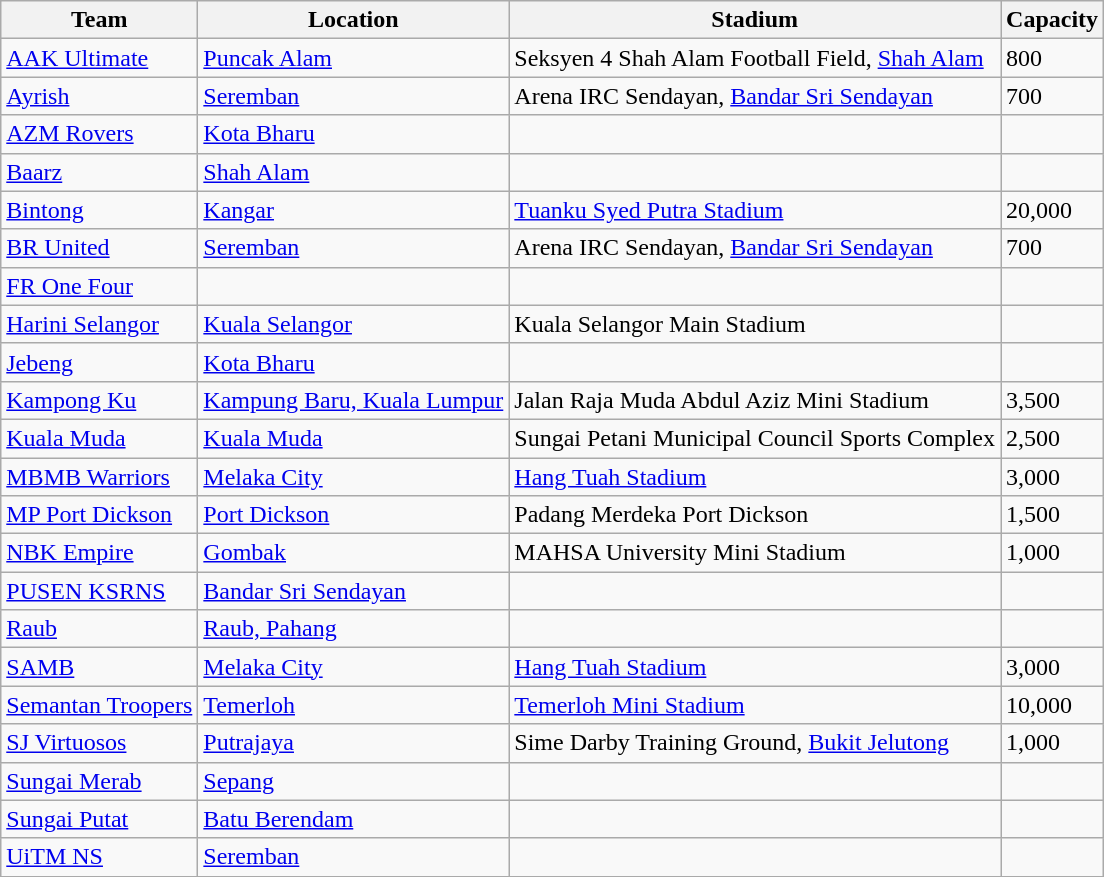<table class="wikitable sortable">
<tr>
<th>Team</th>
<th>Location</th>
<th>Stadium</th>
<th>Capacity</th>
</tr>
<tr>
<td> <a href='#'>AAK Ultimate</a></td>
<td><a href='#'>Puncak Alam</a></td>
<td>Seksyen 4 Shah Alam Football Field, <a href='#'>Shah Alam</a></td>
<td>800</td>
</tr>
<tr>
<td> <a href='#'>Ayrish</a></td>
<td><a href='#'>Seremban</a></td>
<td>Arena IRC Sendayan, <a href='#'>Bandar Sri Sendayan</a></td>
<td>700</td>
</tr>
<tr>
<td> <a href='#'>AZM Rovers</a></td>
<td><a href='#'>Kota Bharu</a></td>
<td></td>
<td></td>
</tr>
<tr>
<td> <a href='#'>Baarz</a></td>
<td><a href='#'>Shah Alam</a></td>
<td></td>
<td></td>
</tr>
<tr>
<td> <a href='#'>Bintong</a></td>
<td><a href='#'>Kangar</a></td>
<td><a href='#'>Tuanku Syed Putra Stadium</a></td>
<td>20,000</td>
</tr>
<tr>
<td> <a href='#'>BR United</a></td>
<td><a href='#'>Seremban</a></td>
<td>Arena IRC Sendayan, <a href='#'>Bandar Sri Sendayan</a></td>
<td>700</td>
</tr>
<tr>
<td> <a href='#'>FR One Four</a></td>
<td></td>
<td></td>
<td></td>
</tr>
<tr>
<td> <a href='#'>Harini Selangor</a></td>
<td><a href='#'>Kuala Selangor</a></td>
<td>Kuala Selangor Main Stadium</td>
<td></td>
</tr>
<tr>
<td> <a href='#'>Jebeng</a></td>
<td><a href='#'>Kota Bharu</a></td>
<td></td>
<td></td>
</tr>
<tr>
<td> <a href='#'>Kampong Ku</a></td>
<td><a href='#'>Kampung Baru, Kuala Lumpur</a></td>
<td>Jalan Raja Muda Abdul Aziz Mini Stadium</td>
<td>3,500</td>
</tr>
<tr>
<td> <a href='#'>Kuala Muda</a></td>
<td><a href='#'>Kuala Muda</a></td>
<td>Sungai Petani Municipal Council Sports Complex</td>
<td>2,500</td>
</tr>
<tr>
<td> <a href='#'>MBMB Warriors</a></td>
<td><a href='#'>Melaka City</a></td>
<td><a href='#'>Hang Tuah Stadium</a></td>
<td>3,000</td>
</tr>
<tr>
<td> <a href='#'>MP Port Dickson</a></td>
<td><a href='#'>Port Dickson</a></td>
<td>Padang Merdeka Port Dickson</td>
<td>1,500</td>
</tr>
<tr>
<td> <a href='#'>NBK Empire</a></td>
<td><a href='#'>Gombak</a></td>
<td>MAHSA University Mini Stadium</td>
<td>1,000</td>
</tr>
<tr>
<td> <a href='#'>PUSEN KSRNS</a></td>
<td><a href='#'>Bandar Sri Sendayan</a></td>
<td></td>
<td></td>
</tr>
<tr>
<td> <a href='#'>Raub</a></td>
<td><a href='#'>Raub, Pahang</a></td>
<td></td>
<td></td>
</tr>
<tr>
<td> <a href='#'>SAMB</a></td>
<td><a href='#'>Melaka City</a></td>
<td><a href='#'>Hang Tuah Stadium</a></td>
<td>3,000</td>
</tr>
<tr>
<td> <a href='#'>Semantan Troopers</a></td>
<td><a href='#'>Temerloh</a></td>
<td><a href='#'>Temerloh Mini Stadium</a></td>
<td>10,000</td>
</tr>
<tr>
<td> <a href='#'>SJ Virtuosos</a></td>
<td><a href='#'>Putrajaya</a></td>
<td>Sime Darby Training Ground, <a href='#'>Bukit Jelutong</a></td>
<td>1,000</td>
</tr>
<tr>
<td> <a href='#'>Sungai Merab</a></td>
<td><a href='#'>Sepang</a></td>
<td></td>
<td></td>
</tr>
<tr>
<td> <a href='#'>Sungai Putat</a></td>
<td><a href='#'>Batu Berendam</a></td>
<td></td>
<td></td>
</tr>
<tr>
<td> <a href='#'>UiTM NS</a></td>
<td><a href='#'>Seremban</a></td>
<td></td>
<td></td>
</tr>
<tr>
</tr>
</table>
